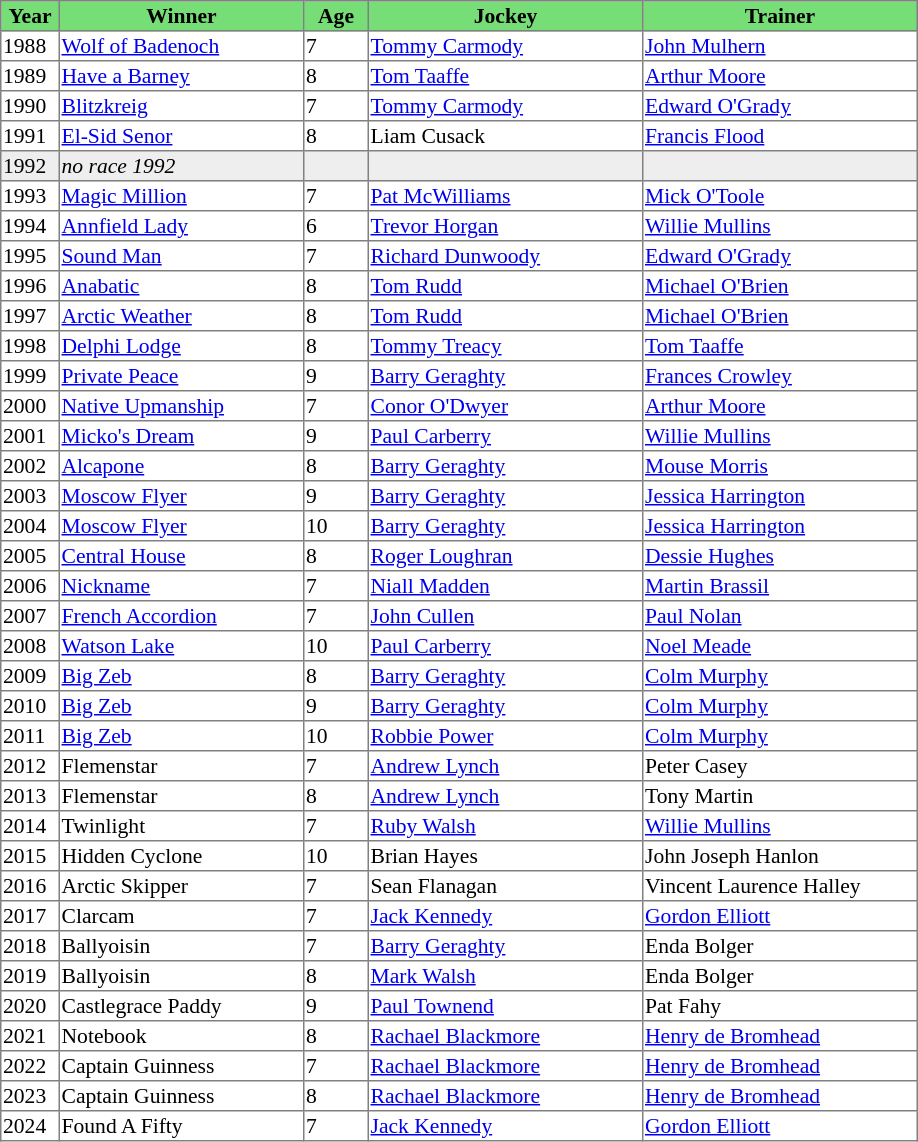<table class = "sortable" | border="1" style="border-collapse: collapse; font-size:90%">
<tr bgcolor="#77dd77" align="center">
<th width="36px"><strong>Year</strong><br></th>
<th width="160px"><strong>Winner</strong><br></th>
<th width="40px"><strong>Age</strong><br></th>
<th width="180px"><strong>Jockey</strong><br></th>
<th width="180px"><strong>Trainer</strong><br></th>
</tr>
<tr>
<td>1988</td>
<td><a href='#'>Wolf of Badenoch</a></td>
<td>7</td>
<td><a href='#'>Tommy Carmody</a></td>
<td><a href='#'>John Mulhern</a></td>
</tr>
<tr>
<td>1989</td>
<td><a href='#'>Have a Barney</a></td>
<td>8</td>
<td><a href='#'>Tom Taaffe</a></td>
<td><a href='#'>Arthur Moore</a></td>
</tr>
<tr>
<td>1990</td>
<td><a href='#'>Blitzkreig</a> </td>
<td>7</td>
<td><a href='#'>Tommy Carmody</a></td>
<td><a href='#'>Edward O'Grady</a></td>
</tr>
<tr>
<td>1991</td>
<td><a href='#'>El-Sid Senor</a> </td>
<td>8</td>
<td>Liam Cusack</td>
<td><a href='#'>Francis Flood</a></td>
</tr>
<tr bgcolor="#eeeeee">
<td><span>1992</span></td>
<td><em>no race 1992</em></td>
<td></td>
<td></td>
<td></td>
</tr>
<tr>
<td>1993</td>
<td><a href='#'>Magic Million</a></td>
<td>7</td>
<td><a href='#'>Pat McWilliams</a></td>
<td><a href='#'>Mick O'Toole</a></td>
</tr>
<tr>
<td>1994</td>
<td><a href='#'>Annfield Lady</a></td>
<td>6</td>
<td><a href='#'>Trevor Horgan</a></td>
<td><a href='#'>Willie Mullins</a></td>
</tr>
<tr>
<td>1995</td>
<td><a href='#'>Sound Man</a></td>
<td>7</td>
<td><a href='#'>Richard Dunwoody</a></td>
<td><a href='#'>Edward O'Grady</a></td>
</tr>
<tr>
<td>1996</td>
<td><a href='#'>Anabatic</a></td>
<td>8</td>
<td><a href='#'>Tom Rudd</a></td>
<td><a href='#'>Michael O'Brien</a></td>
</tr>
<tr>
<td>1997</td>
<td><a href='#'>Arctic Weather</a></td>
<td>8</td>
<td><a href='#'>Tom Rudd</a></td>
<td><a href='#'>Michael O'Brien</a></td>
</tr>
<tr>
<td>1998</td>
<td><a href='#'>Delphi Lodge</a></td>
<td>8</td>
<td><a href='#'>Tommy Treacy</a></td>
<td><a href='#'>Tom Taaffe</a></td>
</tr>
<tr>
<td>1999</td>
<td><a href='#'>Private Peace</a></td>
<td>9</td>
<td><a href='#'>Barry Geraghty</a></td>
<td><a href='#'>Frances Crowley</a></td>
</tr>
<tr>
<td>2000</td>
<td><a href='#'>Native Upmanship</a></td>
<td>7</td>
<td><a href='#'>Conor O'Dwyer</a></td>
<td><a href='#'>Arthur Moore</a></td>
</tr>
<tr>
<td>2001</td>
<td><a href='#'>Micko's Dream</a></td>
<td>9</td>
<td><a href='#'>Paul Carberry</a></td>
<td><a href='#'>Willie Mullins</a></td>
</tr>
<tr>
<td>2002</td>
<td><a href='#'>Alcapone</a></td>
<td>8</td>
<td><a href='#'>Barry Geraghty</a></td>
<td><a href='#'>Mouse Morris</a></td>
</tr>
<tr>
<td>2003</td>
<td><a href='#'>Moscow Flyer</a></td>
<td>9</td>
<td><a href='#'>Barry Geraghty</a></td>
<td><a href='#'>Jessica Harrington</a></td>
</tr>
<tr>
<td>2004</td>
<td><a href='#'>Moscow Flyer</a></td>
<td>10</td>
<td><a href='#'>Barry Geraghty</a></td>
<td><a href='#'>Jessica Harrington</a></td>
</tr>
<tr>
<td>2005</td>
<td><a href='#'>Central House</a></td>
<td>8</td>
<td><a href='#'>Roger Loughran</a></td>
<td><a href='#'>Dessie Hughes</a></td>
</tr>
<tr>
<td>2006</td>
<td><a href='#'>Nickname</a></td>
<td>7</td>
<td><a href='#'>Niall Madden</a></td>
<td><a href='#'>Martin Brassil</a></td>
</tr>
<tr>
<td>2007</td>
<td><a href='#'>French Accordion</a></td>
<td>7</td>
<td><a href='#'>John Cullen</a></td>
<td><a href='#'>Paul Nolan</a></td>
</tr>
<tr>
<td>2008</td>
<td><a href='#'>Watson Lake</a></td>
<td>10</td>
<td><a href='#'>Paul Carberry</a></td>
<td><a href='#'>Noel Meade</a></td>
</tr>
<tr>
<td>2009</td>
<td><a href='#'>Big Zeb</a></td>
<td>8</td>
<td><a href='#'>Barry Geraghty</a></td>
<td><a href='#'>Colm Murphy</a></td>
</tr>
<tr>
<td>2010</td>
<td><a href='#'>Big Zeb</a></td>
<td>9</td>
<td><a href='#'>Barry Geraghty</a></td>
<td><a href='#'>Colm Murphy</a></td>
</tr>
<tr>
<td>2011</td>
<td><a href='#'>Big Zeb</a></td>
<td>10</td>
<td><a href='#'>Robbie Power</a></td>
<td><a href='#'>Colm Murphy</a></td>
</tr>
<tr>
<td>2012</td>
<td>Flemenstar</td>
<td>7</td>
<td><a href='#'>Andrew Lynch</a></td>
<td>Peter Casey</td>
</tr>
<tr>
<td>2013</td>
<td>Flemenstar</td>
<td>8</td>
<td><a href='#'>Andrew Lynch</a></td>
<td>Tony Martin</td>
</tr>
<tr>
<td>2014</td>
<td>Twinlight</td>
<td>7</td>
<td><a href='#'>Ruby Walsh</a></td>
<td><a href='#'>Willie Mullins</a></td>
</tr>
<tr>
<td>2015</td>
<td>Hidden Cyclone</td>
<td>10</td>
<td>Brian Hayes</td>
<td>John Joseph Hanlon</td>
</tr>
<tr>
<td>2016</td>
<td>Arctic Skipper</td>
<td>7</td>
<td>Sean Flanagan</td>
<td>Vincent Laurence Halley</td>
</tr>
<tr>
<td>2017</td>
<td>Clarcam</td>
<td>7</td>
<td><a href='#'>Jack Kennedy</a></td>
<td><a href='#'>Gordon Elliott</a></td>
</tr>
<tr>
<td>2018</td>
<td>Ballyoisin</td>
<td>7</td>
<td><a href='#'>Barry Geraghty</a></td>
<td>Enda Bolger</td>
</tr>
<tr>
<td>2019</td>
<td>Ballyoisin</td>
<td>8</td>
<td><a href='#'>Mark Walsh</a></td>
<td>Enda Bolger</td>
</tr>
<tr>
<td>2020</td>
<td>Castlegrace Paddy</td>
<td>9</td>
<td><a href='#'>Paul Townend</a></td>
<td>Pat Fahy</td>
</tr>
<tr>
<td>2021</td>
<td>Notebook</td>
<td>8</td>
<td><a href='#'>Rachael Blackmore</a></td>
<td><a href='#'>Henry de Bromhead</a></td>
</tr>
<tr>
<td>2022</td>
<td>Captain Guinness</td>
<td>7</td>
<td><a href='#'>Rachael Blackmore</a></td>
<td><a href='#'>Henry de Bromhead</a></td>
</tr>
<tr>
<td>2023</td>
<td>Captain Guinness</td>
<td>8</td>
<td><a href='#'>Rachael Blackmore</a></td>
<td><a href='#'>Henry de Bromhead</a></td>
</tr>
<tr>
<td>2024</td>
<td>Found A Fifty</td>
<td>7</td>
<td><a href='#'>Jack Kennedy</a></td>
<td><a href='#'>Gordon Elliott</a></td>
</tr>
</table>
